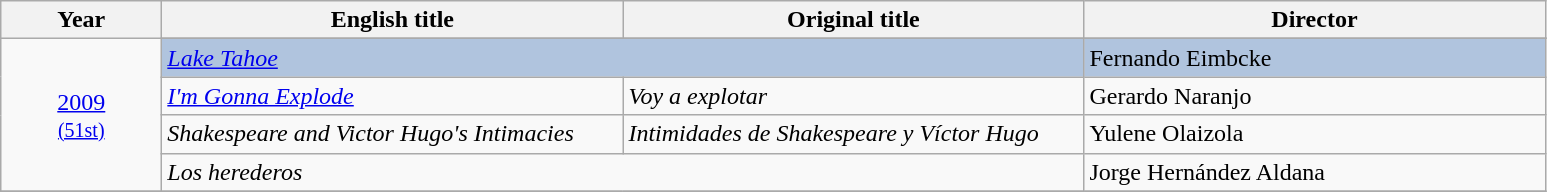<table class="wikitable">
<tr>
<th width="100"><strong>Year</strong></th>
<th width="300"><strong>English title</strong></th>
<th width="300"><strong>Original title</strong></th>
<th width="300"><strong>Director</strong></th>
</tr>
<tr>
<td rowspan="5" style="text-align:center;"><a href='#'>2009</a><br><small><a href='#'>(51st)</a></small></td>
</tr>
<tr style="background:#B0C4DE;">
<td colspan="2"><em><a href='#'>Lake Tahoe</a></em></td>
<td>Fernando Eimbcke</td>
</tr>
<tr>
<td><em><a href='#'>I'm Gonna Explode</a></em></td>
<td><em>Voy a explotar</em></td>
<td>Gerardo Naranjo</td>
</tr>
<tr>
<td><em>Shakespeare and Victor Hugo's Intimacies</em></td>
<td><em>Intimidades de Shakespeare y Víctor Hugo</em></td>
<td>Yulene Olaizola</td>
</tr>
<tr>
<td colspan="2"><em>Los herederos</em></td>
<td>Jorge Hernández Aldana</td>
</tr>
<tr>
</tr>
</table>
